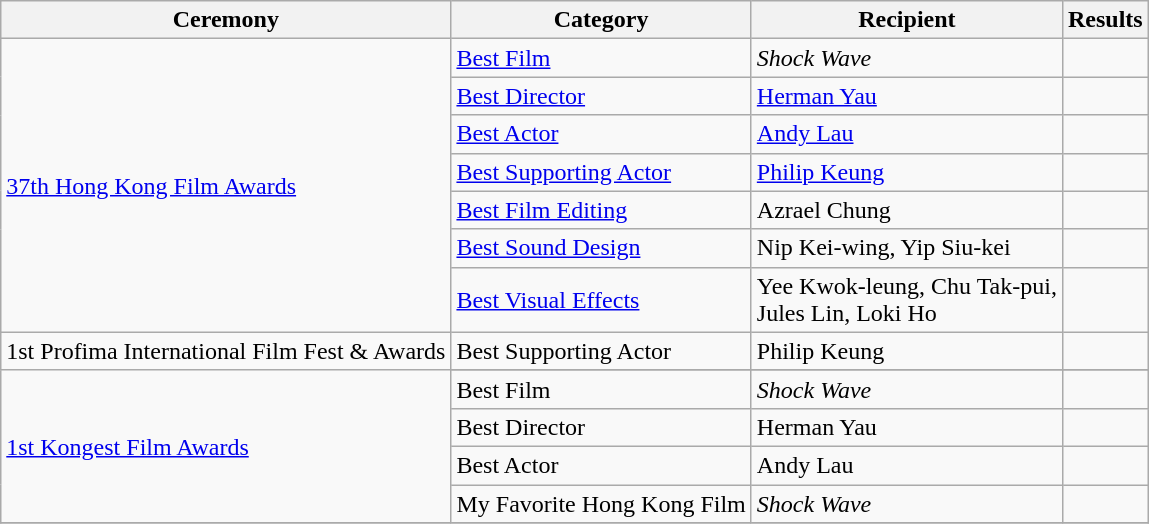<table class=wikitable>
<tr>
<th>Ceremony</th>
<th>Category</th>
<th>Recipient</th>
<th>Results</th>
</tr>
<tr>
<td rowspan=7><a href='#'>37th Hong Kong Film Awards</a></td>
<td><a href='#'>Best Film</a></td>
<td><em>Shock Wave</em></td>
<td></td>
</tr>
<tr>
<td><a href='#'>Best Director</a></td>
<td><a href='#'>Herman Yau</a></td>
<td></td>
</tr>
<tr>
<td><a href='#'>Best Actor</a></td>
<td><a href='#'>Andy Lau</a></td>
<td></td>
</tr>
<tr>
<td><a href='#'>Best Supporting Actor</a></td>
<td><a href='#'>Philip Keung</a></td>
<td></td>
</tr>
<tr>
<td><a href='#'>Best Film Editing</a></td>
<td>Azrael Chung</td>
<td></td>
</tr>
<tr>
<td><a href='#'>Best Sound Design</a></td>
<td>Nip Kei-wing, Yip Siu-kei</td>
<td></td>
</tr>
<tr>
<td><a href='#'>Best Visual Effects</a></td>
<td>Yee Kwok-leung, Chu Tak-pui,<br>Jules Lin, Loki Ho</td>
<td></td>
</tr>
<tr>
<td>1st Profima International Film Fest & Awards</td>
<td>Best Supporting Actor</td>
<td>Philip Keung</td>
<td></td>
</tr>
<tr>
<td rowspan=5><a href='#'>1st Kongest Film Awards</a></td>
</tr>
<tr>
<td>Best Film</td>
<td><em>Shock Wave</em></td>
<td></td>
</tr>
<tr>
<td>Best Director</td>
<td>Herman Yau</td>
<td></td>
</tr>
<tr>
<td>Best Actor</td>
<td>Andy Lau</td>
<td></td>
</tr>
<tr>
<td>My Favorite Hong Kong Film</td>
<td><em>Shock Wave</em></td>
<td></td>
</tr>
<tr>
</tr>
</table>
